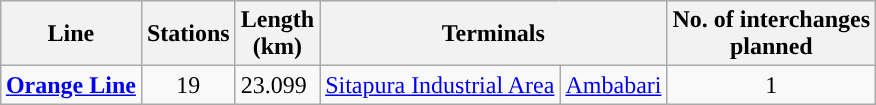<table class="wikitable" style="margin:auto;">
<tr>
<th>Line</th>
<th>Stations</th>
<th>Length<br>(km)</th>
<th colspan="2">Terminals</th>
<th>No. of interchanges <br>planned</th>
</tr>
<tr>
<td style="background:#"><a href='#'><span><strong>Orange Line</strong></span></a></td>
<td style="text-align:center;">19</td>
<td>23.099</td>
<td><a href='#'>Sitapura Industrial Area</a></td>
<td><a href='#'>Ambabari</a></td>
<td style="text-align:center;">1</td>
</tr>
</table>
